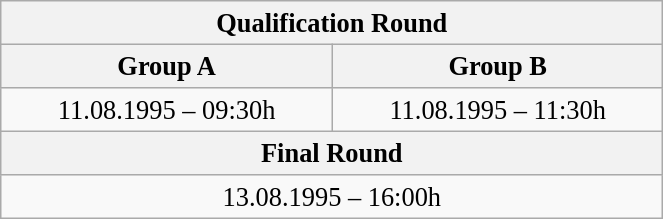<table class="wikitable" style=" text-align:center; font-size:110%;" width="35%">
<tr>
<th colspan="2">Qualification Round</th>
</tr>
<tr>
<th>Group A</th>
<th>Group B</th>
</tr>
<tr>
<td>11.08.1995 – 09:30h</td>
<td>11.08.1995 – 11:30h</td>
</tr>
<tr>
<th colspan="2">Final Round</th>
</tr>
<tr>
<td colspan="2">13.08.1995 – 16:00h</td>
</tr>
</table>
